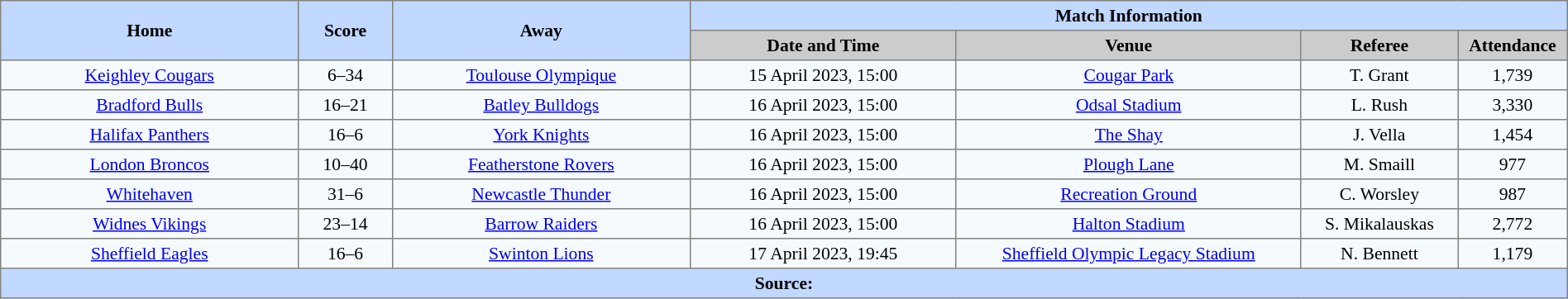<table border=1 style="border-collapse:collapse; font-size:90%; text-align:center;" cellpadding=3 cellspacing=0 width=100%>
<tr bgcolor=#C1D8FF>
<th scope="col" rowspan=2 width=19%>Home</th>
<th scope="col" rowspan=2 width=6%>Score</th>
<th scope="col" rowspan=2 width=19%>Away</th>
<th colspan=6>Match Information</th>
</tr>
<tr bgcolor=#CCCCCC>
<th scope="col" width=17%>Date and Time</th>
<th scope="col" width=22%>Venue</th>
<th scope="col" width=10%>Referee</th>
<th scope="col" width=7%>Attendance</th>
</tr>
<tr bgcolor=#F5FAFF>
<td> <a href='#'>Keighley Cougars</a></td>
<td>6–34</td>
<td> <a href='#'>Toulouse Olympique</a></td>
<td>15 April 2023, 15:00</td>
<td><a href='#'>Cougar Park</a></td>
<td>T. Grant</td>
<td>1,739</td>
</tr>
<tr bgcolor=#F5FAFF>
<td> <a href='#'>Bradford Bulls</a></td>
<td>16–21</td>
<td> <a href='#'>Batley Bulldogs</a></td>
<td>16 April 2023, 15:00</td>
<td><a href='#'>Odsal Stadium</a></td>
<td>L. Rush</td>
<td>3,330</td>
</tr>
<tr bgcolor=#F5FAFF>
<td> <a href='#'>Halifax Panthers</a></td>
<td>16–6</td>
<td> <a href='#'>York Knights</a></td>
<td>16 April 2023, 15:00</td>
<td><a href='#'>The Shay</a></td>
<td>J. Vella</td>
<td>1,454</td>
</tr>
<tr bgcolor=#F5FAFF>
<td> <a href='#'>London Broncos</a></td>
<td>10–40</td>
<td> <a href='#'>Featherstone Rovers</a></td>
<td>16 April 2023, 15:00</td>
<td><a href='#'>Plough Lane</a></td>
<td>M. Smaill</td>
<td>977</td>
</tr>
<tr bgcolor=#F5FAFF>
<td> <a href='#'>Whitehaven</a></td>
<td>31–6</td>
<td> <a href='#'>Newcastle Thunder</a></td>
<td>16 April 2023, 15:00</td>
<td><a href='#'>Recreation Ground</a></td>
<td>C. Worsley</td>
<td>987</td>
</tr>
<tr bgcolor=#F5FAFF>
<td> <a href='#'>Widnes Vikings</a></td>
<td>23–14</td>
<td> <a href='#'>Barrow Raiders</a></td>
<td>16 April 2023, 15:00</td>
<td><a href='#'>Halton Stadium</a></td>
<td>S. Mikalauskas</td>
<td>2,772</td>
</tr>
<tr bgcolor=#F5FAFF>
<td> <a href='#'>Sheffield Eagles</a></td>
<td>16–6</td>
<td> <a href='#'>Swinton Lions</a></td>
<td>17 April 2023, 19:45</td>
<td><a href='#'>Sheffield Olympic Legacy Stadium</a></td>
<td>N. Bennett</td>
<td>1,179</td>
</tr>
<tr style="background:#c1d8ff;">
<th colspan=7>Source:</th>
</tr>
</table>
